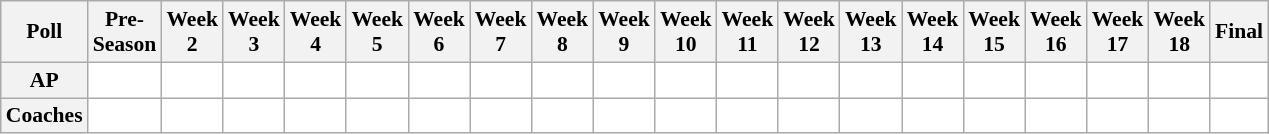<table class="wikitable" style="white-space:nowrap;font-size:90%">
<tr>
<th>Poll</th>
<th>Pre-<br>Season</th>
<th>Week<br>2</th>
<th>Week<br>3</th>
<th>Week<br>4</th>
<th>Week<br>5</th>
<th>Week<br>6</th>
<th>Week<br>7</th>
<th>Week<br>8</th>
<th>Week<br>9</th>
<th>Week<br>10</th>
<th>Week<br>11</th>
<th>Week<br>12</th>
<th>Week<br>13</th>
<th>Week<br>14</th>
<th>Week<br>15</th>
<th>Week<br>16</th>
<th>Week<br>17</th>
<th>Week<br>18</th>
<th>Final</th>
</tr>
<tr style="text-align:center;">
<th>AP</th>
<td style="background:#FFF;"></td>
<td style="background:#FFF;"></td>
<td style="background:#FFF;"></td>
<td style="background:#FFF;"></td>
<td style="background:#FFF;"></td>
<td style="background:#FFF;"></td>
<td style="background:#FFF;"></td>
<td style="background:#FFF;"></td>
<td style="background:#FFF;"></td>
<td style="background:#FFF;"></td>
<td style="background:#FFF;"></td>
<td style="background:#FFF;"></td>
<td style="background:#FFF;"></td>
<td style="background:#FFF;"></td>
<td style="background:#FFF;"></td>
<td style="background:#FFF;"></td>
<td style="background:#FFF;"></td>
<td style="background:#FFF;"></td>
<td style="background:#FFF;"></td>
</tr>
<tr style="text-align:center;">
<th>Coaches</th>
<td style="background:#FFF;"></td>
<td style="background:#FFF;"></td>
<td style="background:#FFF;"></td>
<td style="background:#FFF;"></td>
<td style="background:#FFF;"></td>
<td style="background:#FFF;"></td>
<td style="background:#FFF;"></td>
<td style="background:#FFF;"></td>
<td style="background:#FFF;"></td>
<td style="background:#FFF;"></td>
<td style="background:#FFF;"></td>
<td style="background:#FFF;"></td>
<td style="background:#FFF;"></td>
<td style="background:#FFF;"></td>
<td style="background:#FFF;"></td>
<td style="background:#FFF;"></td>
<td style="background:#FFF;"></td>
<td style="background:#FFF;"></td>
<td style="background:#FFF;"></td>
</tr>
</table>
